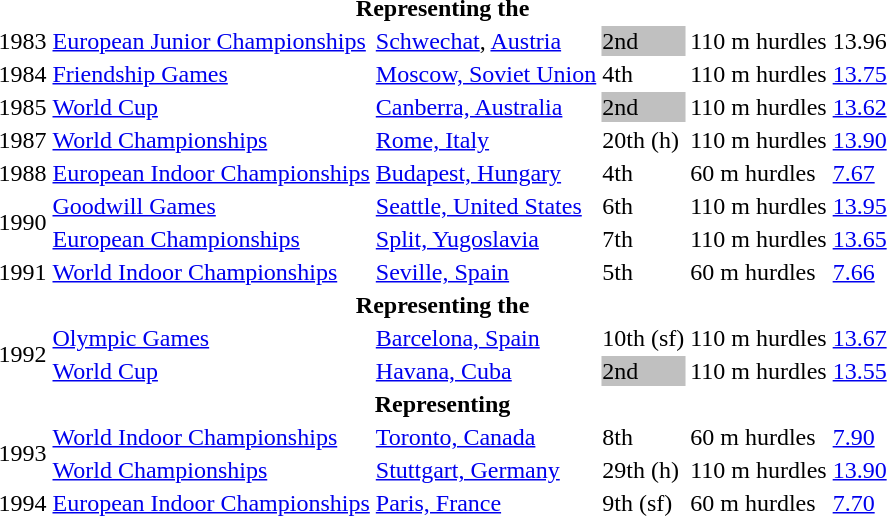<table>
<tr>
<th colspan="6">Representing the </th>
</tr>
<tr>
<td>1983</td>
<td><a href='#'>European Junior Championships</a></td>
<td><a href='#'>Schwechat</a>, <a href='#'>Austria</a></td>
<td bgcolor=silver>2nd</td>
<td>110 m hurdles</td>
<td>13.96</td>
</tr>
<tr>
<td>1984</td>
<td><a href='#'>Friendship Games</a></td>
<td><a href='#'>Moscow, Soviet Union</a></td>
<td>4th</td>
<td>110 m hurdles</td>
<td><a href='#'>13.75</a></td>
</tr>
<tr>
<td>1985</td>
<td><a href='#'>World Cup</a></td>
<td><a href='#'>Canberra, Australia</a></td>
<td bgcolor=silver>2nd</td>
<td>110 m hurdles</td>
<td><a href='#'>13.62</a></td>
</tr>
<tr>
<td>1987</td>
<td><a href='#'>World Championships</a></td>
<td><a href='#'>Rome, Italy</a></td>
<td>20th (h)</td>
<td>110 m hurdles</td>
<td><a href='#'>13.90</a></td>
</tr>
<tr>
<td>1988</td>
<td><a href='#'>European Indoor Championships</a></td>
<td><a href='#'>Budapest, Hungary</a></td>
<td>4th</td>
<td>60 m hurdles</td>
<td><a href='#'>7.67</a></td>
</tr>
<tr>
<td rowspan=2>1990</td>
<td><a href='#'>Goodwill Games</a></td>
<td><a href='#'>Seattle, United States</a></td>
<td>6th</td>
<td>110 m hurdles</td>
<td><a href='#'>13.95</a></td>
</tr>
<tr>
<td><a href='#'>European Championships</a></td>
<td><a href='#'>Split, Yugoslavia</a></td>
<td>7th</td>
<td>110 m hurdles</td>
<td><a href='#'>13.65</a></td>
</tr>
<tr>
<td>1991</td>
<td><a href='#'>World Indoor Championships</a></td>
<td><a href='#'>Seville, Spain</a></td>
<td>5th</td>
<td>60 m hurdles</td>
<td><a href='#'>7.66</a></td>
</tr>
<tr>
<th colspan="6">Representing the </th>
</tr>
<tr>
<td rowspan=2>1992</td>
<td><a href='#'>Olympic Games</a></td>
<td><a href='#'>Barcelona, Spain</a></td>
<td>10th (sf)</td>
<td>110 m hurdles</td>
<td><a href='#'>13.67</a></td>
</tr>
<tr>
<td><a href='#'>World Cup</a></td>
<td><a href='#'>Havana, Cuba</a></td>
<td bgcolor=silver>2nd</td>
<td>110 m hurdles</td>
<td><a href='#'>13.55</a></td>
</tr>
<tr>
<th colspan="6">Representing </th>
</tr>
<tr>
<td rowspan=2>1993</td>
<td><a href='#'>World Indoor Championships</a></td>
<td><a href='#'>Toronto, Canada</a></td>
<td>8th</td>
<td>60 m hurdles</td>
<td><a href='#'>7.90</a></td>
</tr>
<tr>
<td><a href='#'>World Championships</a></td>
<td><a href='#'>Stuttgart, Germany</a></td>
<td>29th (h)</td>
<td>110 m hurdles</td>
<td><a href='#'>13.90</a></td>
</tr>
<tr>
<td>1994</td>
<td><a href='#'>European Indoor Championships</a></td>
<td><a href='#'>Paris, France</a></td>
<td>9th (sf)</td>
<td>60 m hurdles</td>
<td><a href='#'>7.70</a></td>
</tr>
</table>
